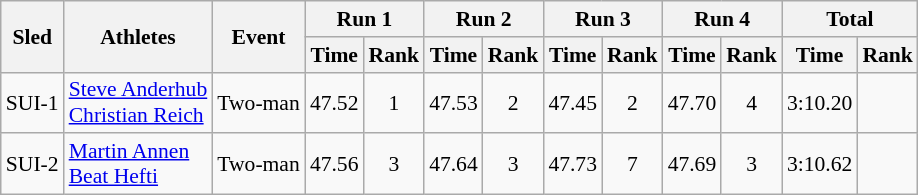<table class="wikitable" style="font-size:90%">
<tr>
<th rowspan="2">Sled</th>
<th rowspan="2">Athletes</th>
<th rowspan="2">Event</th>
<th colspan="2">Run 1</th>
<th colspan="2">Run 2</th>
<th colspan="2">Run 3</th>
<th colspan="2">Run 4</th>
<th colspan="2">Total</th>
</tr>
<tr>
<th>Time</th>
<th>Rank</th>
<th>Time</th>
<th>Rank</th>
<th>Time</th>
<th>Rank</th>
<th>Time</th>
<th>Rank</th>
<th>Time</th>
<th>Rank</th>
</tr>
<tr>
<td align="center">SUI-1</td>
<td><a href='#'>Steve Anderhub</a><br><a href='#'>Christian Reich</a></td>
<td>Two-man</td>
<td align="center">47.52</td>
<td align="center">1</td>
<td align="center">47.53</td>
<td align="center">2</td>
<td align="center">47.45</td>
<td align="center">2</td>
<td align="center">47.70</td>
<td align="center">4</td>
<td align="center">3:10.20</td>
<td align="center"></td>
</tr>
<tr>
<td align="center">SUI-2</td>
<td><a href='#'>Martin Annen</a><br><a href='#'>Beat Hefti</a></td>
<td>Two-man</td>
<td align="center">47.56</td>
<td align="center">3</td>
<td align="center">47.64</td>
<td align="center">3</td>
<td align="center">47.73</td>
<td align="center">7</td>
<td align="center">47.69</td>
<td align="center">3</td>
<td align="center">3:10.62</td>
<td align="center"></td>
</tr>
</table>
